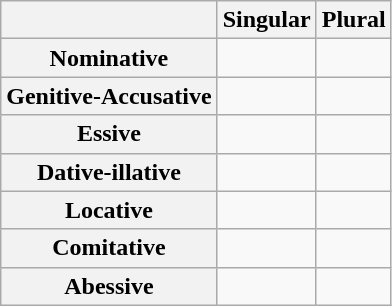<table class="wikitable">
<tr>
<th> </th>
<th>Singular</th>
<th>Plural</th>
</tr>
<tr>
<th>Nominative</th>
<td></td>
<td></td>
</tr>
<tr>
<th>Genitive-Accusative</th>
<td></td>
<td></td>
</tr>
<tr>
<th>Essive</th>
<td></td>
<td></td>
</tr>
<tr>
<th>Dative-illative</th>
<td></td>
<td></td>
</tr>
<tr>
<th>Locative</th>
<td></td>
<td></td>
</tr>
<tr>
<th>Comitative</th>
<td></td>
<td></td>
</tr>
<tr>
<th>Abessive</th>
<td></td>
<td></td>
</tr>
</table>
